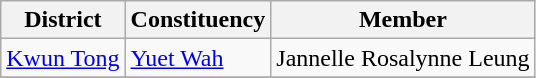<table class="wikitable" style="text-align:left;">
<tr>
<th>District</th>
<th>Constituency</th>
<th>Member</th>
</tr>
<tr>
<td rowspan=1><a href='#'>Kwun Tong</a></td>
<td><a href='#'>Yuet Wah</a></td>
<td>Jannelle Rosalynne Leung</td>
</tr>
<tr>
</tr>
</table>
